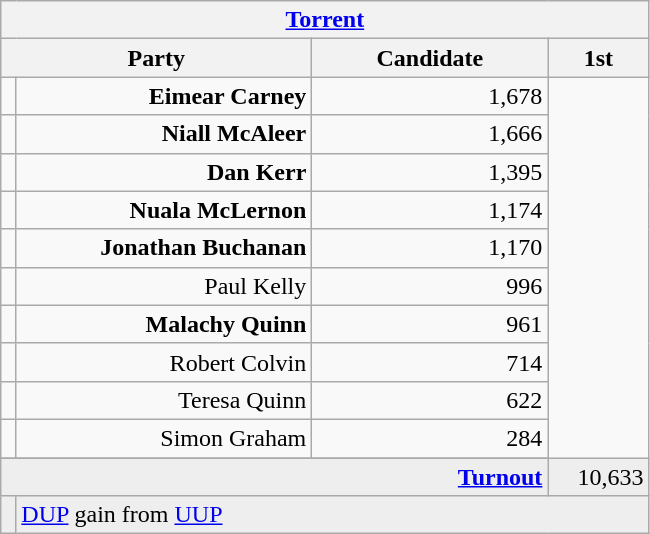<table class="wikitable">
<tr>
<th colspan="4" align="center"><a href='#'>Torrent</a></th>
</tr>
<tr>
<th colspan="2" align="center" width=200>Party</th>
<th width=150>Candidate</th>
<th width=60>1st </th>
</tr>
<tr>
<td></td>
<td align="right"><strong>Eimear Carney</strong></td>
<td align="right">1,678</td>
</tr>
<tr>
<td></td>
<td align="right"><strong>Niall McAleer</strong></td>
<td align="right">1,666</td>
</tr>
<tr>
<td></td>
<td align="right"><strong>Dan Kerr</strong></td>
<td align="right">1,395</td>
</tr>
<tr>
<td></td>
<td align="right"><strong>Nuala McLernon</strong></td>
<td align="right">1,174</td>
</tr>
<tr>
<td></td>
<td align="right"><strong>Jonathan Buchanan</strong></td>
<td align="right">1,170</td>
</tr>
<tr>
<td></td>
<td align="right">Paul Kelly</td>
<td align="right">996</td>
</tr>
<tr>
<td></td>
<td align="right"><strong>Malachy Quinn</strong></td>
<td align="right">961</td>
</tr>
<tr>
<td></td>
<td align="right">Robert Colvin</td>
<td align="right">714</td>
</tr>
<tr>
<td></td>
<td align="right">Teresa Quinn</td>
<td align="right">622</td>
</tr>
<tr>
<td></td>
<td align="right">Simon Graham</td>
<td align="right">284</td>
</tr>
<tr>
</tr>
<tr bgcolor="EEEEEE">
<td colspan=3 align="right"><strong><a href='#'>Turnout</a></strong></td>
<td align="right">10,633</td>
</tr>
<tr bgcolor="EEEEEE">
<td bgcolor=></td>
<td colspan=4 bgcolor="EEEEEE"><a href='#'>DUP</a> gain from <a href='#'>UUP</a></td>
</tr>
</table>
